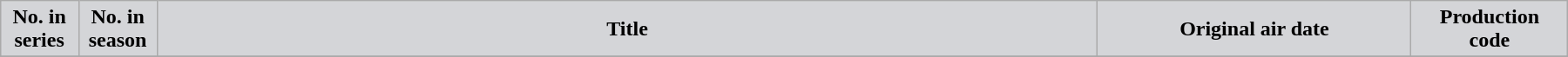<table class="wikitable plainrowheaders" width="95%" style="margin:auto;">
<tr>
<th width="5%" style="background-color: #d4d5d8; color:#000000;">No. in<br>series</th>
<th width="5%" style="background-color: #d4d5d8; color:#000000;">No. in<br>season</th>
<th style="background-color: #d4d5d8; color:#000000;">Title</th>
<th width="20%" style="background-color: #d4d5d8; color:#000000;">Original air date</th>
<th width="10%" style="background-color: #d4d5d8; color:#000000;">Production<br>code</th>
</tr>
<tr }>
</tr>
</table>
